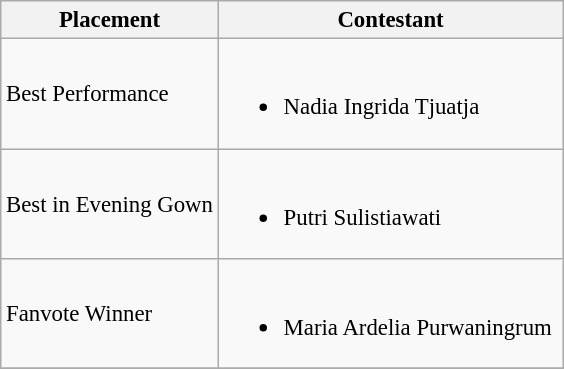<table class="wikitable sortable" style="font-size: 95%;">
<tr>
<th>Placement</th>
<th>Contestant</th>
</tr>
<tr>
<td>Best Performance</td>
<td><br><ul><li>Nadia Ingrida Tjuatja </li></ul></td>
</tr>
<tr>
<td>Best in Evening Gown</td>
<td><br><ul><li>Putri Sulistiawati </li></ul></td>
</tr>
<tr>
<td>Fanvote Winner</td>
<td><br><ul><li>Maria Ardelia Purwaningrum </li></ul></td>
</tr>
<tr>
</tr>
</table>
